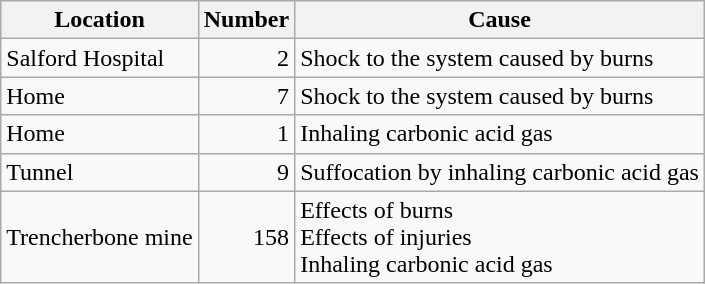<table class="wikitable">
<tr>
<th>Location</th>
<th>Number</th>
<th>Cause</th>
</tr>
<tr>
<td>Salford Hospital</td>
<td style="text-align: right;">2</td>
<td>Shock to the system caused by burns</td>
</tr>
<tr>
<td>Home</td>
<td style="text-align: right;">7</td>
<td>Shock to the system caused by burns</td>
</tr>
<tr>
<td>Home</td>
<td style="text-align: right;">1</td>
<td>Inhaling carbonic acid gas</td>
</tr>
<tr>
<td>Tunnel</td>
<td style="text-align: right;">9</td>
<td>Suffocation by inhaling carbonic acid gas</td>
</tr>
<tr>
<td>Trencherbone mine</td>
<td style="text-align: right;">158</td>
<td>Effects of burns<br>Effects of injuries<br>Inhaling carbonic acid gas</td>
</tr>
</table>
